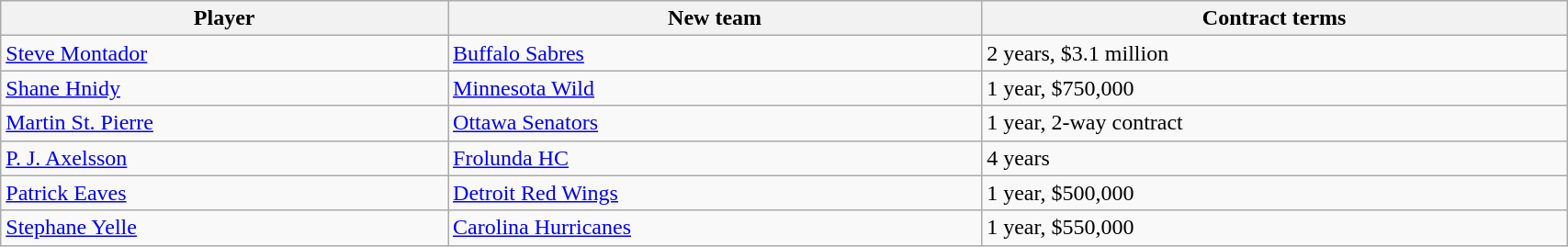<table class="wikitable" style="width:90%;">
<tr>
<th>Player</th>
<th>New team</th>
<th>Contract terms</th>
</tr>
<tr>
<td><a href='#'>Steve Montador</a></td>
<td><a href='#'>Buffalo Sabres</a></td>
<td>2 years, $3.1 million</td>
</tr>
<tr>
<td><a href='#'>Shane Hnidy</a></td>
<td><a href='#'>Minnesota Wild</a></td>
<td>1 year, $750,000</td>
</tr>
<tr>
<td><a href='#'>Martin St. Pierre</a></td>
<td><a href='#'>Ottawa Senators</a></td>
<td>1 year, 2-way contract</td>
</tr>
<tr>
<td><a href='#'>P. J. Axelsson</a></td>
<td><a href='#'>Frolunda HC</a></td>
<td>4 years</td>
</tr>
<tr>
<td><a href='#'>Patrick Eaves</a></td>
<td><a href='#'>Detroit Red Wings</a></td>
<td>1 year, $500,000</td>
</tr>
<tr>
<td><a href='#'>Stephane Yelle</a></td>
<td><a href='#'>Carolina Hurricanes</a></td>
<td>1 year, $550,000</td>
</tr>
</table>
